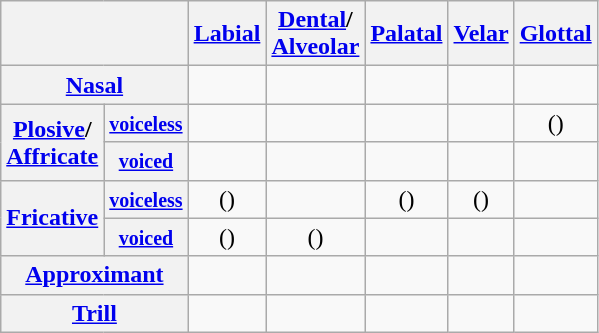<table class="wikitable" style=text-align:center>
<tr>
<th colspan=2></th>
<th><a href='#'>Labial</a></th>
<th><a href='#'>Dental</a>/<br><a href='#'>Alveolar</a></th>
<th><a href='#'>Palatal</a></th>
<th><a href='#'>Velar</a></th>
<th><a href='#'>Glottal</a></th>
</tr>
<tr>
<th colspan=2><a href='#'>Nasal</a></th>
<td></td>
<td></td>
<td></td>
<td></td>
<td></td>
</tr>
<tr>
<th rowspan=2><a href='#'>Plosive</a>/<br><a href='#'>Affricate</a></th>
<th><small><a href='#'>voiceless</a></small></th>
<td></td>
<td></td>
<td></td>
<td></td>
<td>()</td>
</tr>
<tr>
<th><small><a href='#'>voiced</a></small></th>
<td></td>
<td></td>
<td></td>
<td></td>
<td></td>
</tr>
<tr>
<th rowspan=2><a href='#'>Fricative</a></th>
<th><small><a href='#'>voiceless</a></small></th>
<td>()</td>
<td></td>
<td>()</td>
<td>()</td>
<td></td>
</tr>
<tr>
<th><small><a href='#'>voiced</a></small></th>
<td>()</td>
<td>()</td>
<td></td>
<td></td>
<td></td>
</tr>
<tr>
<th colspan=2><a href='#'>Approximant</a></th>
<td></td>
<td></td>
<td></td>
<td></td>
<td></td>
</tr>
<tr>
<th colspan=2><a href='#'>Trill</a></th>
<td></td>
<td></td>
<td></td>
<td></td>
<td></td>
</tr>
</table>
